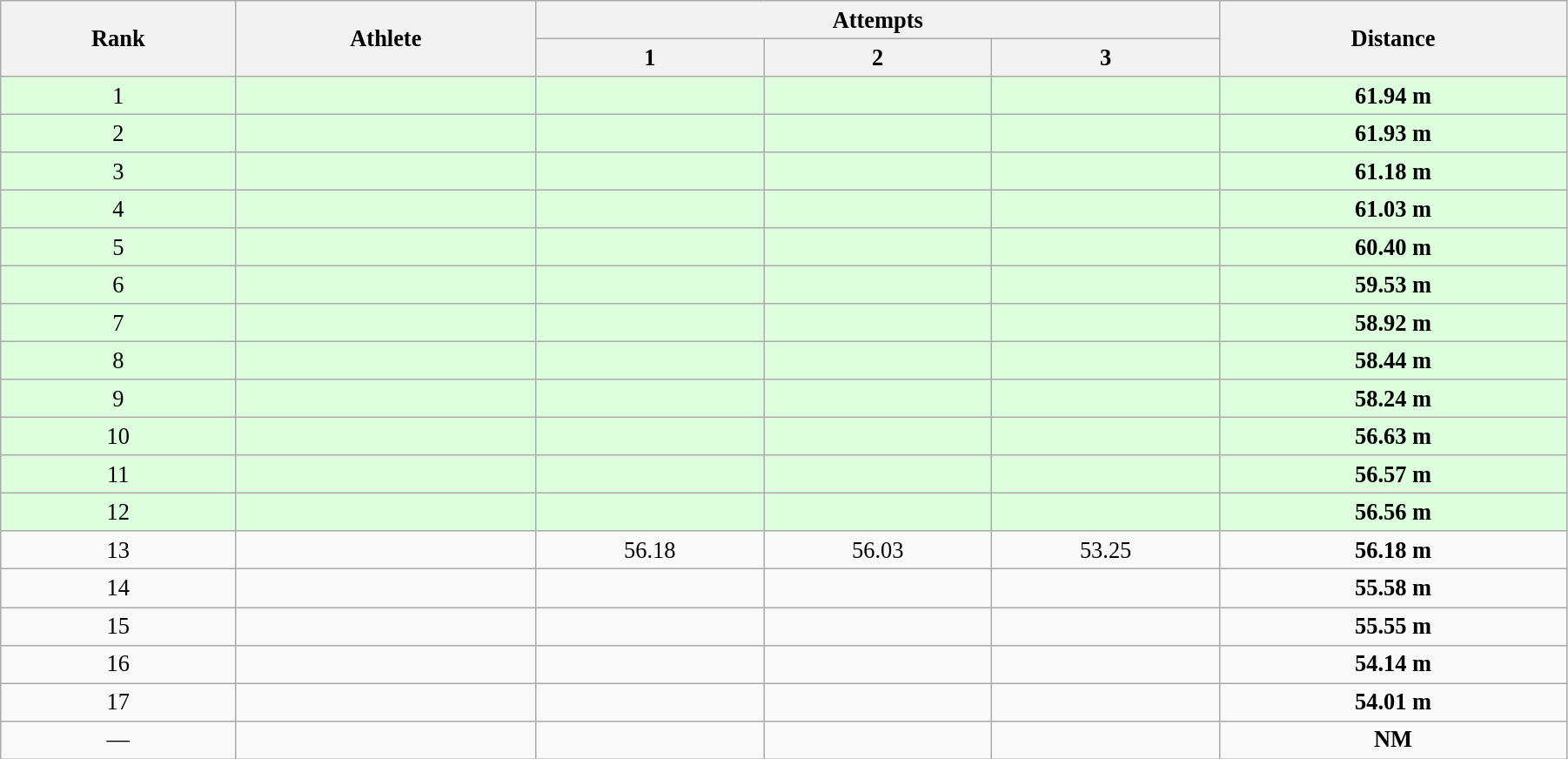<table class="wikitable" style=" text-align:center; font-size:110%;" width="95%">
<tr>
<th rowspan="2">Rank</th>
<th rowspan="2">Athlete</th>
<th colspan="3">Attempts</th>
<th rowspan="2">Distance</th>
</tr>
<tr>
<th>1</th>
<th>2</th>
<th>3</th>
</tr>
<tr style="background:#ddffdd;">
<td>1</td>
<td align=left></td>
<td></td>
<td></td>
<td></td>
<td><strong>61.94 m</strong></td>
</tr>
<tr style="background:#ddffdd;">
<td>2</td>
<td align=left></td>
<td></td>
<td></td>
<td></td>
<td><strong>61.93 m</strong></td>
</tr>
<tr style="background:#ddffdd;">
<td>3</td>
<td align=left></td>
<td></td>
<td></td>
<td></td>
<td><strong>61.18 m</strong></td>
</tr>
<tr style="background:#ddffdd;">
<td>4</td>
<td align=left></td>
<td></td>
<td></td>
<td></td>
<td><strong>61.03 m</strong></td>
</tr>
<tr style="background:#ddffdd;">
<td>5</td>
<td align=left></td>
<td></td>
<td></td>
<td></td>
<td><strong>60.40 m</strong></td>
</tr>
<tr style="background:#ddffdd;">
<td>6</td>
<td align=left></td>
<td></td>
<td></td>
<td></td>
<td><strong>59.53 m</strong></td>
</tr>
<tr style="background:#ddffdd;">
<td>7</td>
<td align=left></td>
<td></td>
<td></td>
<td></td>
<td><strong>58.92 m</strong></td>
</tr>
<tr style="background:#ddffdd;">
<td>8</td>
<td align=left></td>
<td></td>
<td></td>
<td></td>
<td><strong>58.44 m</strong></td>
</tr>
<tr style="background:#ddffdd;">
<td>9</td>
<td align=left></td>
<td></td>
<td></td>
<td></td>
<td><strong>58.24 m</strong></td>
</tr>
<tr style="background:#ddffdd;">
<td>10</td>
<td align=left></td>
<td></td>
<td></td>
<td></td>
<td><strong>56.63 m</strong></td>
</tr>
<tr style="background:#ddffdd;">
<td>11</td>
<td align=left></td>
<td></td>
<td></td>
<td></td>
<td><strong>56.57 m</strong></td>
</tr>
<tr style="background:#ddffdd;">
<td>12</td>
<td align=left></td>
<td></td>
<td></td>
<td></td>
<td><strong>56.56 m</strong></td>
</tr>
<tr>
<td>13</td>
<td align=left></td>
<td>56.18</td>
<td>56.03</td>
<td>53.25</td>
<td><strong>56.18 m</strong></td>
</tr>
<tr>
<td>14</td>
<td align=left></td>
<td></td>
<td></td>
<td></td>
<td><strong>55.58 m</strong></td>
</tr>
<tr>
<td>15</td>
<td align=left></td>
<td></td>
<td></td>
<td></td>
<td><strong>55.55 m</strong></td>
</tr>
<tr>
<td>16</td>
<td align=left></td>
<td></td>
<td></td>
<td></td>
<td><strong>54.14 m </strong></td>
</tr>
<tr>
<td>17</td>
<td align=left></td>
<td></td>
<td></td>
<td></td>
<td><strong>54.01 m</strong></td>
</tr>
<tr>
<td>—</td>
<td align=left></td>
<td></td>
<td></td>
<td></td>
<td><strong>NM</strong></td>
</tr>
</table>
